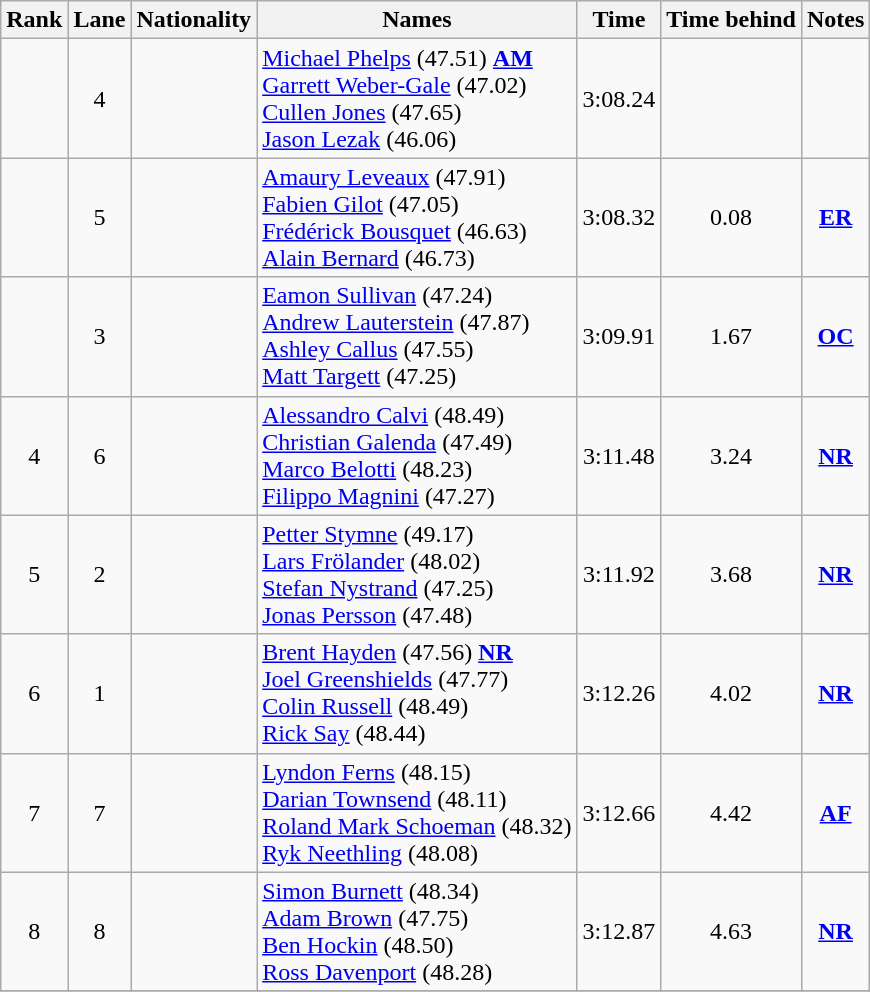<table class="wikitable sortable" style="text-align:center">
<tr>
<th>Rank</th>
<th>Lane</th>
<th>Nationality</th>
<th>Names</th>
<th>Time</th>
<th>Time behind</th>
<th>Notes</th>
</tr>
<tr>
<td></td>
<td>4</td>
<td align=left></td>
<td align=left><a href='#'>Michael Phelps</a> (47.51) <strong><a href='#'>AM</a></strong><br><a href='#'>Garrett Weber-Gale</a> (47.02)<br><a href='#'>Cullen Jones</a> (47.65)<br><a href='#'>Jason Lezak</a> (46.06)</td>
<td>3:08.24</td>
<td></td>
<td></td>
</tr>
<tr>
<td></td>
<td>5</td>
<td align=left></td>
<td align=left><a href='#'>Amaury Leveaux</a> (47.91) <br><a href='#'>Fabien Gilot</a> (47.05)<br><a href='#'>Frédérick Bousquet</a> (46.63)<br><a href='#'>Alain Bernard</a> (46.73)</td>
<td>3:08.32</td>
<td>0.08</td>
<td><strong><a href='#'>ER</a></strong></td>
</tr>
<tr>
<td></td>
<td>3</td>
<td align=left></td>
<td align=left><a href='#'>Eamon Sullivan</a> (47.24) <br><a href='#'>Andrew Lauterstein</a> (47.87)<br><a href='#'>Ashley Callus</a> (47.55)<br><a href='#'>Matt Targett</a> (47.25)</td>
<td>3:09.91</td>
<td>1.67</td>
<td><strong><a href='#'>OC</a></strong></td>
</tr>
<tr>
<td>4</td>
<td>6</td>
<td align=left></td>
<td align=left><a href='#'>Alessandro Calvi</a> (48.49)<br><a href='#'>Christian Galenda</a> (47.49)<br><a href='#'>Marco Belotti</a> (48.23)<br><a href='#'>Filippo Magnini</a> (47.27)</td>
<td>3:11.48</td>
<td>3.24</td>
<td><strong><a href='#'>NR</a></strong></td>
</tr>
<tr>
<td>5</td>
<td>2</td>
<td align=left></td>
<td align=left><a href='#'>Petter Stymne</a> (49.17)<br><a href='#'>Lars Frölander</a> (48.02)<br><a href='#'>Stefan Nystrand</a> (47.25)<br><a href='#'>Jonas Persson</a> (47.48)</td>
<td>3:11.92</td>
<td>3.68</td>
<td><strong><a href='#'>NR</a></strong></td>
</tr>
<tr>
<td>6</td>
<td>1</td>
<td align=left></td>
<td align=left><a href='#'>Brent Hayden</a> (47.56) <strong><a href='#'>NR</a></strong><br><a href='#'>Joel Greenshields</a> (47.77)<br><a href='#'>Colin Russell</a> (48.49)<br><a href='#'>Rick Say</a> (48.44)</td>
<td>3:12.26</td>
<td>4.02</td>
<td><strong><a href='#'>NR</a></strong></td>
</tr>
<tr>
<td>7</td>
<td>7</td>
<td align=left></td>
<td align=left><a href='#'>Lyndon Ferns</a> (48.15)<br><a href='#'>Darian Townsend</a> (48.11)<br><a href='#'>Roland Mark Schoeman</a> (48.32)<br><a href='#'>Ryk Neethling</a> (48.08)</td>
<td>3:12.66</td>
<td>4.42</td>
<td><strong><a href='#'>AF</a></strong></td>
</tr>
<tr>
<td>8</td>
<td>8</td>
<td align=left></td>
<td align=left><a href='#'>Simon Burnett</a> (48.34)<br><a href='#'>Adam Brown</a> (47.75)<br><a href='#'>Ben Hockin</a> (48.50)<br><a href='#'>Ross Davenport</a> (48.28)</td>
<td>3:12.87</td>
<td>4.63</td>
<td><strong><a href='#'>NR</a></strong></td>
</tr>
<tr>
</tr>
</table>
